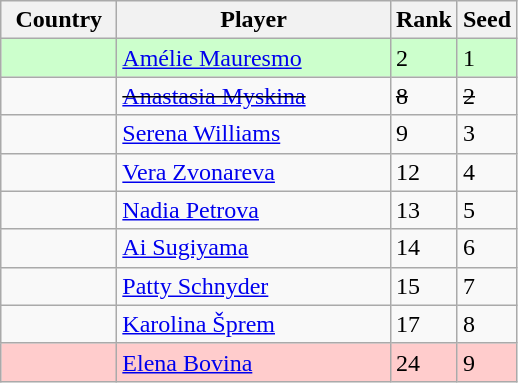<table class="sortable wikitable">
<tr>
<th width="70">Country</th>
<th width="175">Player</th>
<th>Rank</th>
<th>Seed</th>
</tr>
<tr style="background:#cfc;">
<td></td>
<td><a href='#'>Amélie Mauresmo</a></td>
<td>2</td>
<td>1</td>
</tr>
<tr>
<td><s></s></td>
<td><s><a href='#'>Anastasia Myskina</a></s></td>
<td><s>8</s></td>
<td><s>2</s></td>
</tr>
<tr>
<td></td>
<td><a href='#'>Serena Williams</a></td>
<td>9</td>
<td>3</td>
</tr>
<tr>
<td></td>
<td><a href='#'>Vera Zvonareva</a></td>
<td>12</td>
<td>4</td>
</tr>
<tr>
<td></td>
<td><a href='#'>Nadia Petrova</a></td>
<td>13</td>
<td>5</td>
</tr>
<tr>
<td></td>
<td><a href='#'>Ai Sugiyama</a></td>
<td>14</td>
<td>6</td>
</tr>
<tr>
<td></td>
<td><a href='#'>Patty Schnyder</a></td>
<td>15</td>
<td>7</td>
</tr>
<tr>
<td></td>
<td><a href='#'>Karolina Šprem</a></td>
<td>17</td>
<td>8</td>
</tr>
<tr style="background:#fcc;">
<td></td>
<td><a href='#'>Elena Bovina</a></td>
<td>24</td>
<td>9</td>
</tr>
</table>
